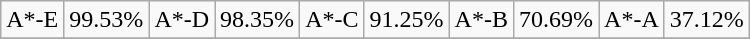<table class="wikitable">
<tr>
<td>A*-E</td>
<td>99.53%</td>
<td>A*-D</td>
<td>98.35%</td>
<td>A*-C</td>
<td>91.25%</td>
<td>A*-B</td>
<td>70.69%</td>
<td>A*-A</td>
<td>37.12%</td>
</tr>
<tr>
</tr>
</table>
